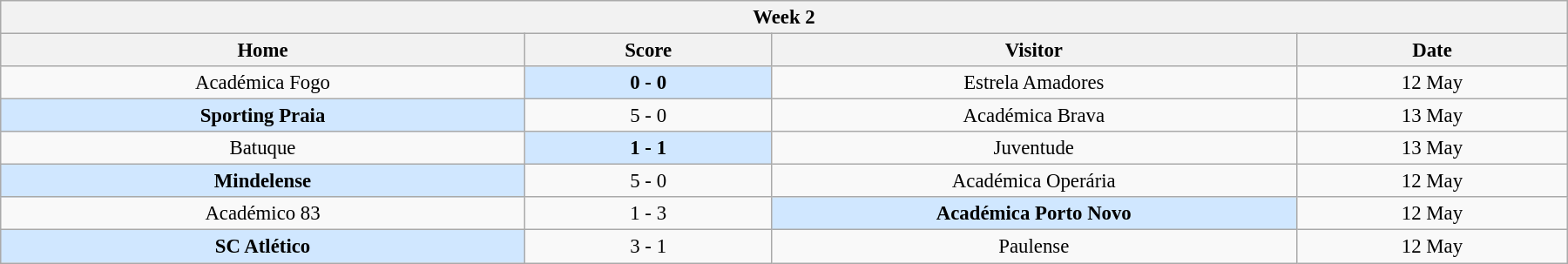<table class="wikitable" style="font-size:95%; text-align: center; width: 95%; margin:1em auto;">
<tr>
<th colspan="12" style="with: 100%;">Week 2</th>
</tr>
<tr>
<th width="200">Home</th>
<th width="90">Score</th>
<th width="200">Visitor</th>
<th width="100">Date</th>
</tr>
<tr>
<td>Académica Fogo</td>
<td bgcolor=#D0E7FF><strong>0 - 0</strong></td>
<td>Estrela Amadores</td>
<td>12 May</td>
</tr>
<tr>
<td bgcolor=#D0E7FF><strong>Sporting Praia</strong></td>
<td>5 - 0</td>
<td>Académica Brava</td>
<td>13 May</td>
</tr>
<tr>
<td>Batuque</td>
<td bgcolor=#D0E7FF><strong>1 - 1</strong></td>
<td>Juventude</td>
<td>13 May</td>
</tr>
<tr>
<td bgcolor=#D0E7FF><strong>Mindelense</strong></td>
<td>5 - 0</td>
<td>Académica Operária</td>
<td>12 May</td>
</tr>
<tr>
<td>Académico 83</td>
<td>1 - 3</td>
<td bgcolor=#D0E7FF><strong>Académica Porto Novo</strong></td>
<td>12 May</td>
</tr>
<tr>
<td bgcolor=#D0E7FF><strong>SC Atlético</strong></td>
<td>3 - 1</td>
<td>Paulense</td>
<td>12 May</td>
</tr>
</table>
